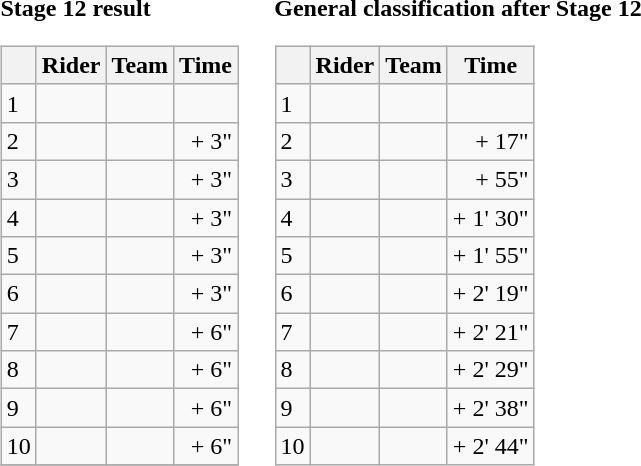<table>
<tr>
<td><strong>Stage 12 result</strong><br><table class="wikitable">
<tr>
<th></th>
<th>Rider</th>
<th>Team</th>
<th>Time</th>
</tr>
<tr>
<td>1</td>
<td></td>
<td></td>
<td align="right"></td>
</tr>
<tr>
<td>2</td>
<td> </td>
<td></td>
<td align="right">+ 3"</td>
</tr>
<tr>
<td>3</td>
<td></td>
<td></td>
<td align="right">+ 3"</td>
</tr>
<tr>
<td>4</td>
<td></td>
<td></td>
<td align="right">+ 3"</td>
</tr>
<tr>
<td>5</td>
<td></td>
<td></td>
<td align="right">+ 3"</td>
</tr>
<tr>
<td>6</td>
<td></td>
<td></td>
<td align="right">+ 3"</td>
</tr>
<tr>
<td>7</td>
<td></td>
<td></td>
<td align="right">+ 6"</td>
</tr>
<tr>
<td>8</td>
<td></td>
<td></td>
<td align="right">+ 6"</td>
</tr>
<tr>
<td>9</td>
<td></td>
<td></td>
<td align="right">+ 6"</td>
</tr>
<tr>
<td>10</td>
<td></td>
<td></td>
<td align="right">+ 6"</td>
</tr>
<tr>
</tr>
</table>
</td>
<td></td>
<td><strong>General classification after Stage 12</strong><br><table class="wikitable">
<tr>
<th></th>
<th>Rider</th>
<th>Team</th>
<th>Time</th>
</tr>
<tr>
<td>1</td>
<td> </td>
<td></td>
<td align="right"></td>
</tr>
<tr>
<td>2</td>
<td> </td>
<td></td>
<td align="right">+ 17"</td>
</tr>
<tr>
<td>3</td>
<td></td>
<td></td>
<td align="right">+ 55"</td>
</tr>
<tr>
<td>4</td>
<td></td>
<td></td>
<td align="right">+ 1' 30"</td>
</tr>
<tr>
<td>5</td>
<td></td>
<td></td>
<td align="right">+ 1' 55"</td>
</tr>
<tr>
<td>6</td>
<td></td>
<td></td>
<td align="right">+ 2' 19"</td>
</tr>
<tr>
<td>7</td>
<td></td>
<td></td>
<td align="right">+ 2' 21"</td>
</tr>
<tr>
<td>8</td>
<td></td>
<td></td>
<td align="right">+ 2' 29"</td>
</tr>
<tr>
<td>9</td>
<td></td>
<td></td>
<td align="right">+ 2' 38"</td>
</tr>
<tr>
<td>10</td>
<td></td>
<td></td>
<td align="right">+ 2' 44"</td>
</tr>
</table>
</td>
</tr>
</table>
